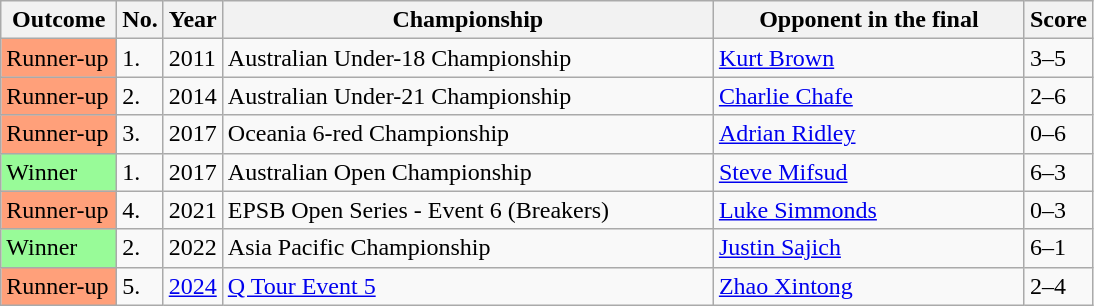<table class="sortable wikitable">
<tr>
<th width="70">Outcome</th>
<th width="20">No.</th>
<th width="30">Year</th>
<th width="320">Championship</th>
<th width="200">Opponent in the final</th>
<th width="30">Score</th>
</tr>
<tr>
<td style="background:#ffa07a;">Runner-up</td>
<td>1.</td>
<td>2011</td>
<td>Australian Under-18 Championship</td>
<td> <a href='#'>Kurt Brown</a></td>
<td>3–5</td>
</tr>
<tr>
<td style="background:#ffa07a;">Runner-up</td>
<td>2.</td>
<td>2014</td>
<td>Australian Under-21 Championship</td>
<td> <a href='#'>Charlie Chafe</a></td>
<td>2–6</td>
</tr>
<tr>
<td style="background:#ffa07a;">Runner-up</td>
<td>3.</td>
<td>2017</td>
<td>Oceania 6-red Championship</td>
<td> <a href='#'>Adrian Ridley</a></td>
<td>0–6</td>
</tr>
<tr>
<td style="background:#98fb98;">Winner</td>
<td>1.</td>
<td>2017</td>
<td>Australian Open Championship</td>
<td> <a href='#'>Steve Mifsud</a></td>
<td>6–3</td>
</tr>
<tr>
<td style="background:#ffa07a;">Runner-up</td>
<td>4.</td>
<td>2021</td>
<td>EPSB Open Series - Event 6 (Breakers)</td>
<td> <a href='#'>Luke Simmonds</a></td>
<td>0–3</td>
</tr>
<tr>
<td style="background:#98fb98;">Winner</td>
<td>2.</td>
<td>2022</td>
<td>Asia Pacific Championship</td>
<td> <a href='#'>Justin Sajich</a></td>
<td>6–1</td>
</tr>
<tr>
<td style="background:#ffa07a;">Runner-up</td>
<td>5.</td>
<td><a href='#'>2024</a></td>
<td><a href='#'>Q Tour Event 5</a></td>
<td> <a href='#'>Zhao Xintong</a></td>
<td>2–4</td>
</tr>
</table>
